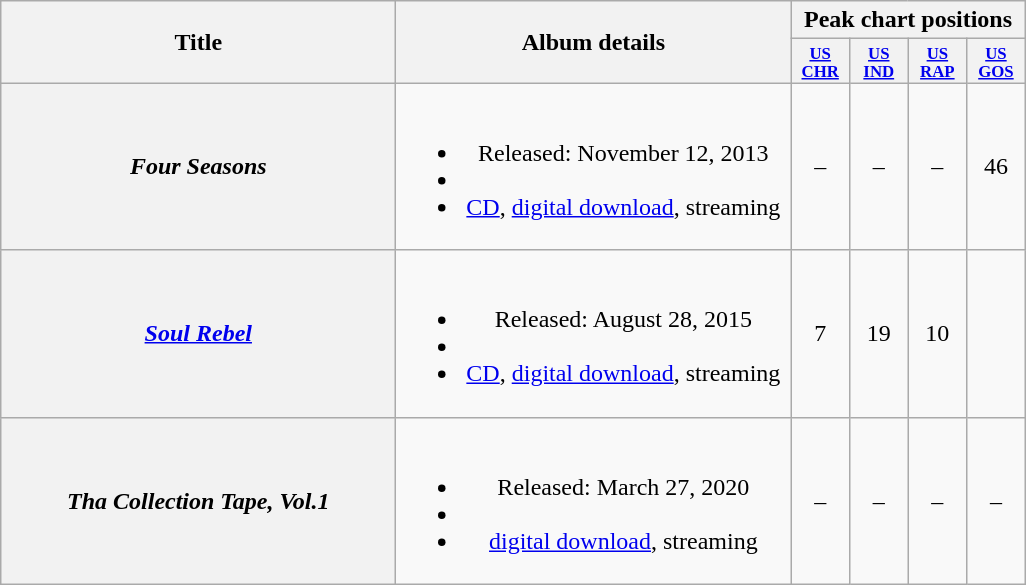<table class="wikitable plainrowheaders" style="text-align:center;">
<tr>
<th scope="col" rowspan="2" style="width:16em;">Title</th>
<th scope="col" rowspan="2" style="width:16em;">Album details</th>
<th scope="col" colspan="4">Peak chart positions</th>
</tr>
<tr>
<th style="width:3em; font-size:70%"><a href='#'>US<br>CHR</a></th>
<th style="width:3em; font-size:70%"><a href='#'>US<br>IND</a></th>
<th style="width:3em; font-size:70%"><a href='#'>US<br>RAP</a></th>
<th style="width:3em; font-size:70%"><a href='#'>US<br>GOS</a></th>
</tr>
<tr>
<th scope="row"><em>Four Seasons</em></th>
<td><br><ul><li>Released: November 12, 2013</li><li></li><li><a href='#'>CD</a>, <a href='#'>digital download</a>, streaming</li></ul></td>
<td>–</td>
<td>–</td>
<td>–</td>
<td>46</td>
</tr>
<tr>
<th scope="row"><em><a href='#'>Soul Rebel</a></em></th>
<td><br><ul><li>Released: August 28, 2015</li><li></li><li><a href='#'>CD</a>, <a href='#'>digital download</a>, streaming</li></ul></td>
<td>7</td>
<td>19</td>
<td>10</td>
</tr>
<tr>
<th scope="row"><em>Tha Collection Tape, Vol.1</em></th>
<td><br><ul><li>Released: March 27, 2020</li><li></li><li><a href='#'>digital download</a>, streaming</li></ul></td>
<td>–</td>
<td>–</td>
<td>–</td>
<td>–</td>
</tr>
</table>
